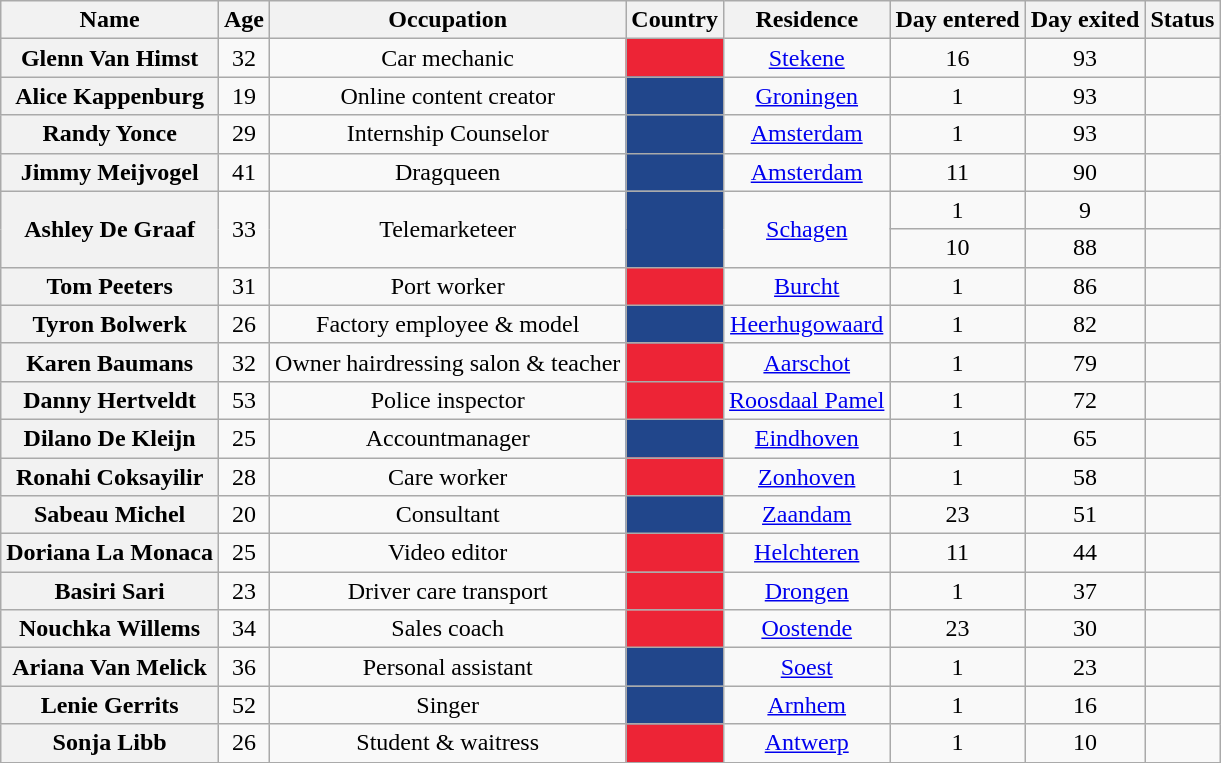<table class="wikitable sortable" style="text-align:center;">
<tr>
<th>Name</th>
<th>Age</th>
<th>Occupation</th>
<th>Country</th>
<th>Residence</th>
<th>Day entered</th>
<th>Day exited</th>
<th>Status</th>
</tr>
<tr>
<th>Glenn Van Himst</th>
<td>32</td>
<td>Car mechanic</td>
<td style="background:#ED2436"></td>
<td><a href='#'>Stekene</a></td>
<td>16</td>
<td>93</td>
<td></td>
</tr>
<tr>
<th>Alice Kappenburg</th>
<td>19</td>
<td>Online content creator</td>
<td style="background:#21468B"></td>
<td><a href='#'>Groningen</a></td>
<td>1</td>
<td>93</td>
<td></td>
</tr>
<tr>
<th>Randy Yonce</th>
<td>29</td>
<td>Internship Counselor</td>
<td style="background:#21468B"></td>
<td><a href='#'>Amsterdam</a></td>
<td>1</td>
<td>93</td>
<td></td>
</tr>
<tr>
<th>Jimmy Meijvogel</th>
<td>41</td>
<td>Dragqueen</td>
<td style="background:#21468B"></td>
<td><a href='#'>Amsterdam</a></td>
<td>11</td>
<td>90</td>
<td></td>
</tr>
<tr>
<th rowspan=2>Ashley De Graaf</th>
<td rowspan=2>33</td>
<td rowspan=2>Telemarketeer</td>
<td rowspan=2 style="background:#21468B"></td>
<td rowspan=2><a href='#'>Schagen</a></td>
<td>1</td>
<td>9</td>
<td></td>
</tr>
<tr>
<td>10</td>
<td>88</td>
<td></td>
</tr>
<tr>
<th>Tom Peeters</th>
<td>31</td>
<td>Port worker</td>
<td style="background:#ED2436"></td>
<td><a href='#'>Burcht</a></td>
<td>1</td>
<td>86</td>
<td></td>
</tr>
<tr>
<th>Tyron Bolwerk</th>
<td>26</td>
<td>Factory employee & model</td>
<td style="background:#21468B"></td>
<td><a href='#'>Heerhugowaard</a></td>
<td>1</td>
<td>82</td>
<td></td>
</tr>
<tr>
<th>Karen Baumans</th>
<td>32</td>
<td>Owner hairdressing salon & teacher</td>
<td style="background:#ED2436"></td>
<td><a href='#'>Aarschot</a></td>
<td>1</td>
<td>79</td>
<td></td>
</tr>
<tr>
<th>Danny Hertveldt</th>
<td>53</td>
<td>Police inspector</td>
<td style="background:#ED2436"></td>
<td><a href='#'>Roosdaal Pamel</a></td>
<td>1</td>
<td>72</td>
<td></td>
</tr>
<tr>
<th>Dilano De Kleijn</th>
<td>25</td>
<td>Accountmanager</td>
<td style="background:#21468B"></td>
<td><a href='#'>Eindhoven</a></td>
<td>1</td>
<td>65</td>
<td></td>
</tr>
<tr>
<th>Ronahi Coksayilir</th>
<td>28</td>
<td>Care worker</td>
<td style="background:#ED2436"></td>
<td><a href='#'>Zonhoven</a></td>
<td>1</td>
<td>58</td>
<td></td>
</tr>
<tr>
<th>Sabeau Michel</th>
<td>20</td>
<td>Consultant</td>
<td style="background:#21468B"></td>
<td><a href='#'>Zaandam</a></td>
<td>23</td>
<td>51</td>
<td></td>
</tr>
<tr>
<th>Doriana La Monaca</th>
<td>25</td>
<td>Video editor</td>
<td style="background:#ED2436"></td>
<td><a href='#'>Helchteren</a></td>
<td>11</td>
<td>44</td>
<td></td>
</tr>
<tr>
<th>Basiri Sari</th>
<td>23</td>
<td>Driver care transport</td>
<td style="background:#ED2436"></td>
<td><a href='#'>Drongen</a></td>
<td>1</td>
<td>37</td>
<td></td>
</tr>
<tr>
<th>Nouchka Willems</th>
<td>34</td>
<td>Sales coach</td>
<td style="background:#ED2436"></td>
<td><a href='#'>Oostende</a></td>
<td>23</td>
<td>30</td>
<td></td>
</tr>
<tr>
<th>Ariana Van Melick</th>
<td>36</td>
<td>Personal assistant</td>
<td style="background:#21468B"></td>
<td><a href='#'>Soest</a></td>
<td>1</td>
<td>23</td>
<td></td>
</tr>
<tr>
<th>Lenie Gerrits</th>
<td>52</td>
<td>Singer</td>
<td style="background:#21468B"></td>
<td><a href='#'>Arnhem</a></td>
<td>1</td>
<td>16</td>
<td></td>
</tr>
<tr>
<th>Sonja Libb</th>
<td>26</td>
<td>Student & waitress</td>
<td style="background:#ED2436"></td>
<td><a href='#'>Antwerp</a></td>
<td>1</td>
<td>10</td>
<td></td>
</tr>
<tr>
</tr>
</table>
